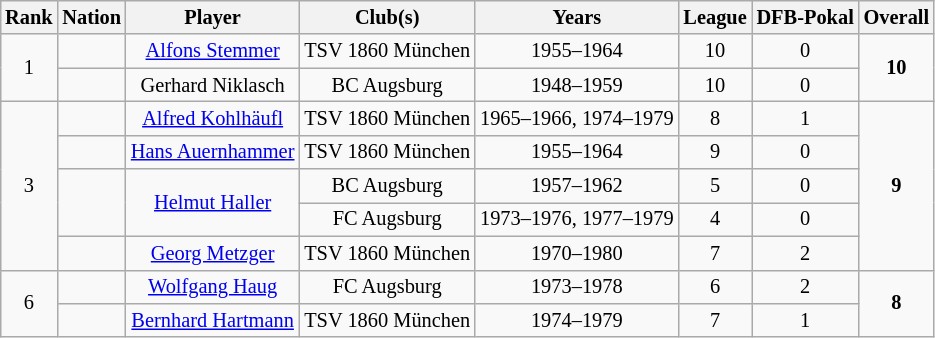<table class="wikitable sortable" style="text-align:center; margin-left:1em; font-size:85%;">
<tr>
<th>Rank</th>
<th>Nation</th>
<th>Player</th>
<th>Club(s)</th>
<th>Years</th>
<th>League</th>
<th>DFB-Pokal</th>
<th>Overall</th>
</tr>
<tr>
<td rowspan=2>1</td>
<td></td>
<td><a href='#'>Alfons Stemmer</a></td>
<td>TSV 1860 München</td>
<td>1955–1964</td>
<td>10</td>
<td>0</td>
<td rowspan=2><strong>10</strong></td>
</tr>
<tr>
<td></td>
<td>Gerhard Niklasch</td>
<td>BC Augsburg</td>
<td>1948–1959</td>
<td>10</td>
<td>0</td>
</tr>
<tr>
<td rowspan=5>3</td>
<td></td>
<td><a href='#'>Alfred Kohlhäufl</a></td>
<td>TSV 1860 München</td>
<td>1965–1966, 1974–1979</td>
<td>8</td>
<td>1</td>
<td rowspan=5><strong>9</strong></td>
</tr>
<tr>
<td></td>
<td><a href='#'>Hans Auernhammer</a></td>
<td>TSV 1860 München</td>
<td>1955–1964</td>
<td>9</td>
<td>0</td>
</tr>
<tr>
<td rowspan=2></td>
<td rowspan=2><a href='#'>Helmut Haller</a></td>
<td>BC Augsburg</td>
<td>1957–1962</td>
<td>5</td>
<td>0</td>
</tr>
<tr>
<td>FC Augsburg</td>
<td>1973–1976, 1977–1979</td>
<td>4</td>
<td>0</td>
</tr>
<tr>
<td></td>
<td><a href='#'>Georg Metzger</a></td>
<td>TSV 1860 München</td>
<td>1970–1980</td>
<td>7</td>
<td>2</td>
</tr>
<tr>
<td rowspan=2>6</td>
<td></td>
<td><a href='#'>Wolfgang Haug</a></td>
<td>FC Augsburg</td>
<td>1973–1978</td>
<td>6</td>
<td>2</td>
<td rowspan=2><strong>8</strong></td>
</tr>
<tr>
<td></td>
<td><a href='#'>Bernhard Hartmann</a></td>
<td>TSV 1860 München</td>
<td>1974–1979</td>
<td>7</td>
<td>1</td>
</tr>
</table>
